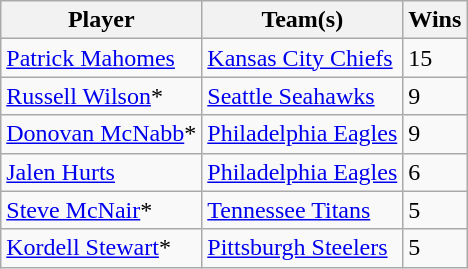<table class="wikitable">
<tr>
<th>Player</th>
<th>Team(s)</th>
<th>Wins</th>
</tr>
<tr>
<td><a href='#'>Patrick Mahomes</a></td>
<td><a href='#'>Kansas City Chiefs</a></td>
<td>15</td>
</tr>
<tr>
<td><a href='#'>Russell Wilson</a>*</td>
<td><a href='#'>Seattle Seahawks</a></td>
<td>9</td>
</tr>
<tr>
<td><a href='#'>Donovan McNabb</a>*</td>
<td><a href='#'>Philadelphia Eagles</a></td>
<td>9</td>
</tr>
<tr>
<td><a href='#'>Jalen Hurts</a></td>
<td><a href='#'>Philadelphia Eagles</a></td>
<td>6</td>
</tr>
<tr>
<td><a href='#'>Steve McNair</a>*</td>
<td><a href='#'>Tennessee Titans</a></td>
<td>5</td>
</tr>
<tr>
<td><a href='#'>Kordell Stewart</a>*</td>
<td><a href='#'>Pittsburgh Steelers</a></td>
<td>5</td>
</tr>
</table>
